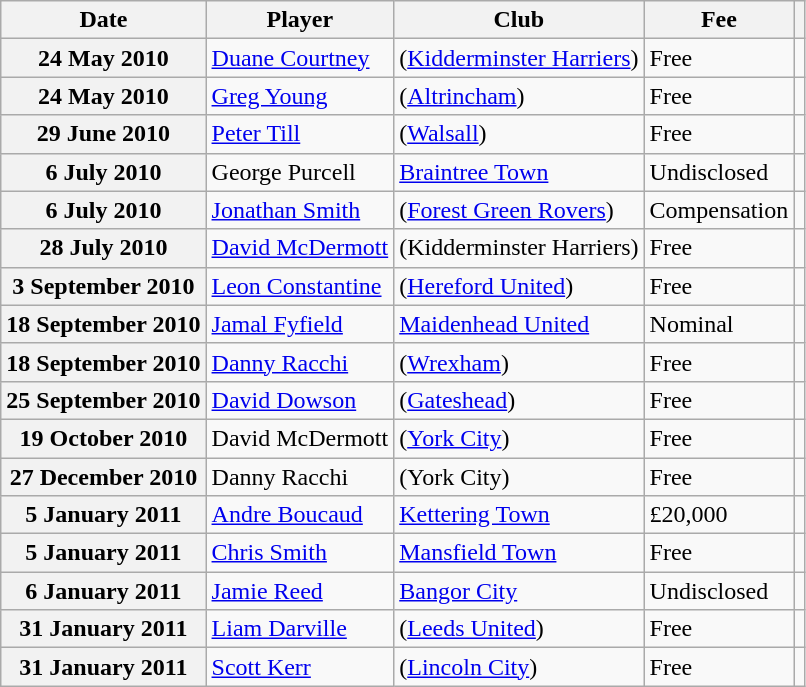<table class="wikitable plainrowheaders">
<tr>
<th scope=col>Date</th>
<th scope=col>Player</th>
<th scope=col>Club</th>
<th scope=col>Fee</th>
<th scope=col class=unsortable></th>
</tr>
<tr>
<th scope=row>24 May 2010</th>
<td><a href='#'>Duane Courtney</a></td>
<td>(<a href='#'>Kidderminster Harriers</a>)</td>
<td>Free</td>
<td style="text-align:center;"></td>
</tr>
<tr>
<th scope=row>24 May 2010</th>
<td><a href='#'>Greg Young</a></td>
<td>(<a href='#'>Altrincham</a>)</td>
<td>Free</td>
<td style="text-align:center;"></td>
</tr>
<tr>
<th scope=row>29 June 2010</th>
<td><a href='#'>Peter Till</a></td>
<td>(<a href='#'>Walsall</a>)</td>
<td>Free</td>
<td style="text-align:center;"></td>
</tr>
<tr>
<th scope=row>6 July 2010</th>
<td>George Purcell</td>
<td><a href='#'>Braintree Town</a></td>
<td>Undisclosed</td>
<td style="text-align:center;"></td>
</tr>
<tr>
<th scope=row>6 July 2010</th>
<td><a href='#'>Jonathan Smith</a></td>
<td>(<a href='#'>Forest Green Rovers</a>)</td>
<td>Compensation</td>
<td style="text-align:center;"></td>
</tr>
<tr>
<th scope=row>28 July 2010</th>
<td><a href='#'>David McDermott</a></td>
<td>(Kidderminster Harriers)</td>
<td>Free</td>
<td style="text-align:center;"></td>
</tr>
<tr>
<th scope=row>3 September 2010</th>
<td><a href='#'>Leon Constantine</a></td>
<td>(<a href='#'>Hereford United</a>)</td>
<td>Free</td>
<td style="text-align:center;"></td>
</tr>
<tr>
<th scope=row>18 September 2010</th>
<td><a href='#'>Jamal Fyfield</a></td>
<td><a href='#'>Maidenhead United</a></td>
<td>Nominal</td>
<td style="text-align:center;"></td>
</tr>
<tr>
<th scope=row>18 September 2010</th>
<td><a href='#'>Danny Racchi</a></td>
<td>(<a href='#'>Wrexham</a>)</td>
<td>Free</td>
<td style="text-align:center;"></td>
</tr>
<tr>
<th scope=row>25 September 2010</th>
<td><a href='#'>David Dowson</a></td>
<td>(<a href='#'>Gateshead</a>)</td>
<td>Free</td>
<td style="text-align:center;"></td>
</tr>
<tr>
<th scope=row>19 October 2010</th>
<td>David McDermott</td>
<td>(<a href='#'>York City</a>)</td>
<td>Free</td>
<td style="text-align:center;"></td>
</tr>
<tr>
<th scope=row>27 December 2010</th>
<td>Danny Racchi</td>
<td>(York City)</td>
<td>Free</td>
<td style="text-align:center;"></td>
</tr>
<tr>
<th scope=row>5 January 2011</th>
<td><a href='#'>Andre Boucaud</a></td>
<td><a href='#'>Kettering Town</a></td>
<td>£20,000</td>
<td style="text-align:center;"></td>
</tr>
<tr>
<th scope=row>5 January 2011</th>
<td><a href='#'>Chris Smith</a></td>
<td><a href='#'>Mansfield Town</a></td>
<td>Free</td>
<td style="text-align:center;"></td>
</tr>
<tr>
<th scope=row>6 January 2011</th>
<td><a href='#'>Jamie Reed</a></td>
<td><a href='#'>Bangor City</a></td>
<td>Undisclosed</td>
<td style="text-align:center;"></td>
</tr>
<tr>
<th scope=row>31 January 2011</th>
<td><a href='#'>Liam Darville</a></td>
<td>(<a href='#'>Leeds United</a>)</td>
<td>Free</td>
<td style="text-align:center;"></td>
</tr>
<tr>
<th scope=row>31 January 2011</th>
<td><a href='#'>Scott Kerr</a></td>
<td>(<a href='#'>Lincoln City</a>)</td>
<td>Free</td>
<td style="text-align:center;"></td>
</tr>
</table>
